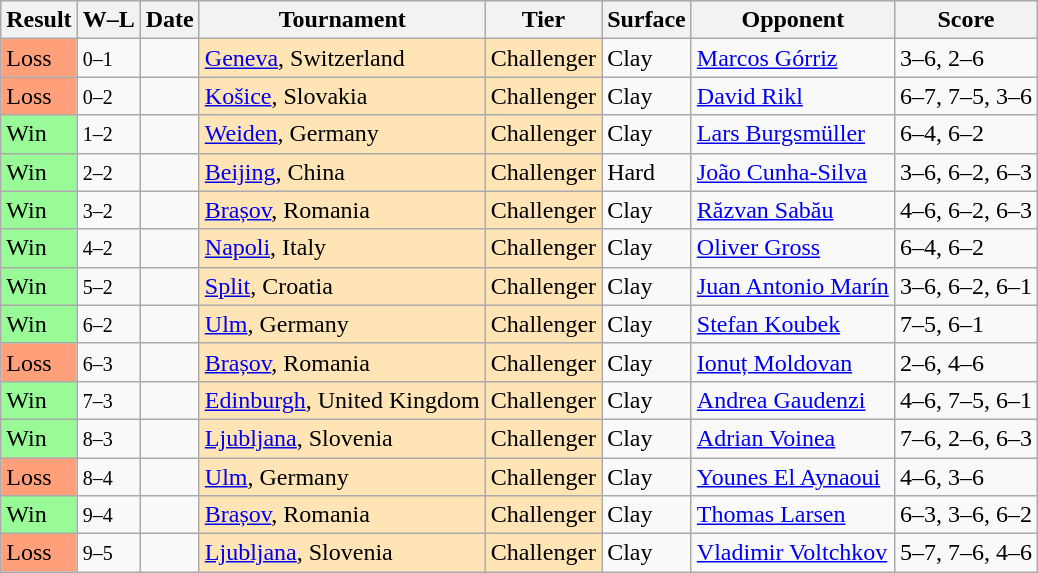<table class="sortable wikitable">
<tr>
<th>Result</th>
<th class="unsortable">W–L</th>
<th>Date</th>
<th>Tournament</th>
<th>Tier</th>
<th>Surface</th>
<th>Opponent</th>
<th class="unsortable">Score</th>
</tr>
<tr>
<td style="background:#ffa07a;">Loss</td>
<td><small>0–1</small></td>
<td></td>
<td style="background:moccasin;"><a href='#'>Geneva</a>, Switzerland</td>
<td style="background:moccasin;">Challenger</td>
<td>Clay</td>
<td> <a href='#'>Marcos Górriz</a></td>
<td>3–6, 2–6</td>
</tr>
<tr>
<td style="background:#ffa07a;">Loss</td>
<td><small>0–2</small></td>
<td></td>
<td style="background:moccasin;"><a href='#'>Košice</a>, Slovakia</td>
<td style="background:moccasin;">Challenger</td>
<td>Clay</td>
<td> <a href='#'>David Rikl</a></td>
<td>6–7, 7–5, 3–6</td>
</tr>
<tr>
<td style="background:#98fb98;">Win</td>
<td><small>1–2</small></td>
<td></td>
<td style="background:moccasin;"><a href='#'>Weiden</a>, Germany</td>
<td style="background:moccasin;">Challenger</td>
<td>Clay</td>
<td> <a href='#'>Lars Burgsmüller</a></td>
<td>6–4, 6–2</td>
</tr>
<tr>
<td style="background:#98fb98;">Win</td>
<td><small>2–2</small></td>
<td></td>
<td style="background:moccasin;"><a href='#'>Beijing</a>, China</td>
<td style="background:moccasin;">Challenger</td>
<td>Hard</td>
<td> <a href='#'>João Cunha-Silva</a></td>
<td>3–6, 6–2, 6–3</td>
</tr>
<tr>
<td style="background:#98fb98;">Win</td>
<td><small>3–2</small></td>
<td></td>
<td style="background:moccasin;"><a href='#'>Brașov</a>, Romania</td>
<td style="background:moccasin;">Challenger</td>
<td>Clay</td>
<td> <a href='#'>Răzvan Sabău</a></td>
<td>4–6, 6–2, 6–3</td>
</tr>
<tr>
<td style="background:#98fb98;">Win</td>
<td><small>4–2</small></td>
<td></td>
<td style="background:moccasin;"><a href='#'>Napoli</a>, Italy</td>
<td style="background:moccasin;">Challenger</td>
<td>Clay</td>
<td> <a href='#'>Oliver Gross</a></td>
<td>6–4, 6–2</td>
</tr>
<tr>
<td style="background:#98fb98;">Win</td>
<td><small>5–2</small></td>
<td></td>
<td style="background:moccasin;"><a href='#'>Split</a>, Croatia</td>
<td style="background:moccasin;">Challenger</td>
<td>Clay</td>
<td> <a href='#'>Juan Antonio Marín</a></td>
<td>3–6, 6–2, 6–1</td>
</tr>
<tr>
<td style="background:#98fb98;">Win</td>
<td><small>6–2</small></td>
<td></td>
<td style="background:moccasin;"><a href='#'>Ulm</a>, Germany</td>
<td style="background:moccasin;">Challenger</td>
<td>Clay</td>
<td> <a href='#'>Stefan Koubek</a></td>
<td>7–5, 6–1</td>
</tr>
<tr>
<td style="background:#ffa07a;">Loss</td>
<td><small>6–3</small></td>
<td></td>
<td style="background:moccasin;"><a href='#'>Brașov</a>, Romania</td>
<td style="background:moccasin;">Challenger</td>
<td>Clay</td>
<td> <a href='#'>Ionuț Moldovan</a></td>
<td>2–6, 4–6</td>
</tr>
<tr>
<td style="background:#98fb98;">Win</td>
<td><small>7–3</small></td>
<td></td>
<td style="background:moccasin;"><a href='#'>Edinburgh</a>, United Kingdom</td>
<td style="background:moccasin;">Challenger</td>
<td>Clay</td>
<td> <a href='#'>Andrea Gaudenzi</a></td>
<td>4–6, 7–5, 6–1</td>
</tr>
<tr>
<td style="background:#98fb98;">Win</td>
<td><small>8–3</small></td>
<td></td>
<td style="background:moccasin;"><a href='#'>Ljubljana</a>, Slovenia</td>
<td style="background:moccasin;">Challenger</td>
<td>Clay</td>
<td> <a href='#'>Adrian Voinea</a></td>
<td>7–6, 2–6, 6–3</td>
</tr>
<tr>
<td style="background:#ffa07a;">Loss</td>
<td><small>8–4</small></td>
<td></td>
<td style="background:moccasin;"><a href='#'>Ulm</a>, Germany</td>
<td style="background:moccasin;">Challenger</td>
<td>Clay</td>
<td> <a href='#'>Younes El Aynaoui</a></td>
<td>4–6, 3–6</td>
</tr>
<tr>
<td style="background:#98fb98;">Win</td>
<td><small>9–4</small></td>
<td></td>
<td style="background:moccasin;"><a href='#'>Brașov</a>, Romania</td>
<td style="background:moccasin;">Challenger</td>
<td>Clay</td>
<td> <a href='#'>Thomas Larsen</a></td>
<td>6–3, 3–6, 6–2</td>
</tr>
<tr>
<td style="background:#ffa07a;">Loss</td>
<td><small>9–5</small></td>
<td></td>
<td style="background:moccasin;"><a href='#'>Ljubljana</a>, Slovenia</td>
<td style="background:moccasin;">Challenger</td>
<td>Clay</td>
<td> <a href='#'>Vladimir Voltchkov</a></td>
<td>5–7, 7–6, 4–6</td>
</tr>
</table>
